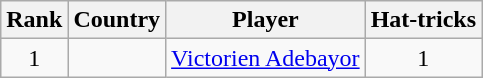<table class="wikitable" style="text-align:center;">
<tr>
<th>Rank</th>
<th>Country</th>
<th>Player</th>
<th>Hat-tricks</th>
</tr>
<tr>
<td>1</td>
<td></td>
<td><a href='#'>Victorien Adebayor</a></td>
<td>1</td>
</tr>
</table>
